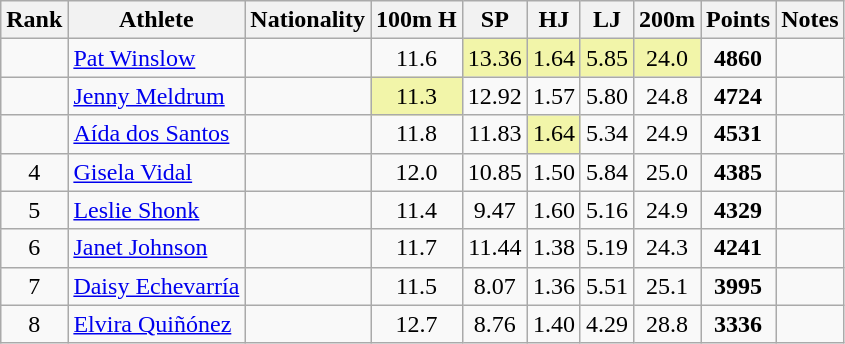<table class="wikitable sortable" style=" text-align:center;">
<tr>
<th>Rank</th>
<th>Athlete</th>
<th>Nationality</th>
<th>100m H</th>
<th>SP</th>
<th>HJ</th>
<th>LJ</th>
<th>200m</th>
<th>Points</th>
<th>Notes</th>
</tr>
<tr>
<td></td>
<td align=left><a href='#'>Pat Winslow</a></td>
<td align=left></td>
<td>11.6</td>
<td bgcolor=#F2F5A9>13.36</td>
<td bgcolor=#F2F5A9>1.64</td>
<td bgcolor=#F2F5A9>5.85</td>
<td bgcolor=#F2F5A9>24.0</td>
<td><strong>4860</strong></td>
<td></td>
</tr>
<tr>
<td></td>
<td align=left><a href='#'>Jenny Meldrum</a></td>
<td align=left></td>
<td bgcolor=#F2F5A9>11.3</td>
<td>12.92</td>
<td>1.57</td>
<td>5.80</td>
<td>24.8</td>
<td><strong>4724</strong></td>
<td></td>
</tr>
<tr>
<td></td>
<td align=left><a href='#'>Aída dos Santos</a></td>
<td align=left></td>
<td>11.8</td>
<td>11.83</td>
<td bgcolor=#F2F5A9>1.64</td>
<td>5.34</td>
<td>24.9</td>
<td><strong>4531</strong></td>
<td></td>
</tr>
<tr>
<td>4</td>
<td align=left><a href='#'>Gisela Vidal</a></td>
<td align=left></td>
<td>12.0</td>
<td>10.85</td>
<td>1.50</td>
<td>5.84</td>
<td>25.0</td>
<td><strong>4385</strong></td>
<td></td>
</tr>
<tr>
<td>5</td>
<td align=left><a href='#'>Leslie Shonk</a></td>
<td align=left></td>
<td>11.4</td>
<td>9.47</td>
<td>1.60</td>
<td>5.16</td>
<td>24.9</td>
<td><strong>4329</strong></td>
<td></td>
</tr>
<tr>
<td>6</td>
<td align=left><a href='#'>Janet Johnson</a></td>
<td align=left></td>
<td>11.7</td>
<td>11.44</td>
<td>1.38</td>
<td>5.19</td>
<td>24.3</td>
<td><strong>4241</strong></td>
<td></td>
</tr>
<tr>
<td>7</td>
<td align=left><a href='#'>Daisy Echevarría</a></td>
<td align=left></td>
<td>11.5</td>
<td>8.07</td>
<td>1.36</td>
<td>5.51</td>
<td>25.1</td>
<td><strong>3995</strong></td>
<td></td>
</tr>
<tr>
<td>8</td>
<td align=left><a href='#'>Elvira Quiñónez</a></td>
<td align=left></td>
<td>12.7</td>
<td>8.76</td>
<td>1.40</td>
<td>4.29</td>
<td>28.8</td>
<td><strong>3336</strong></td>
<td></td>
</tr>
</table>
